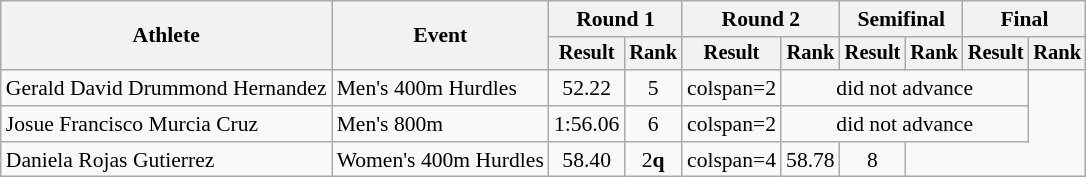<table class="wikitable" style="font-size:90%">
<tr>
<th rowspan="2">Athlete</th>
<th rowspan="2">Event</th>
<th colspan="2">Round 1</th>
<th colspan="2">Round 2</th>
<th colspan="2">Semifinal</th>
<th colspan="2">Final</th>
</tr>
<tr style="font-size:95%">
<th>Result</th>
<th>Rank</th>
<th>Result</th>
<th>Rank</th>
<th>Result</th>
<th>Rank</th>
<th>Result</th>
<th>Rank</th>
</tr>
<tr align=center>
<td align=left>Gerald David Drummond Hernandez</td>
<td align=left>Men's 400m Hurdles</td>
<td>52.22</td>
<td>5</td>
<td>colspan=2 </td>
<td colspan=4>did not advance</td>
</tr>
<tr align=center>
<td align=left>Josue Francisco Murcia Cruz</td>
<td align=left>Men's 800m</td>
<td>1:56.06</td>
<td>6</td>
<td>colspan=2 </td>
<td colspan=4>did not advance</td>
</tr>
<tr align=center>
<td align=left>Daniela Rojas Gutierrez</td>
<td align=left>Women's 400m Hurdles</td>
<td>58.40</td>
<td>2<strong>q</strong></td>
<td>colspan=4 </td>
<td>58.78</td>
<td>8</td>
</tr>
</table>
